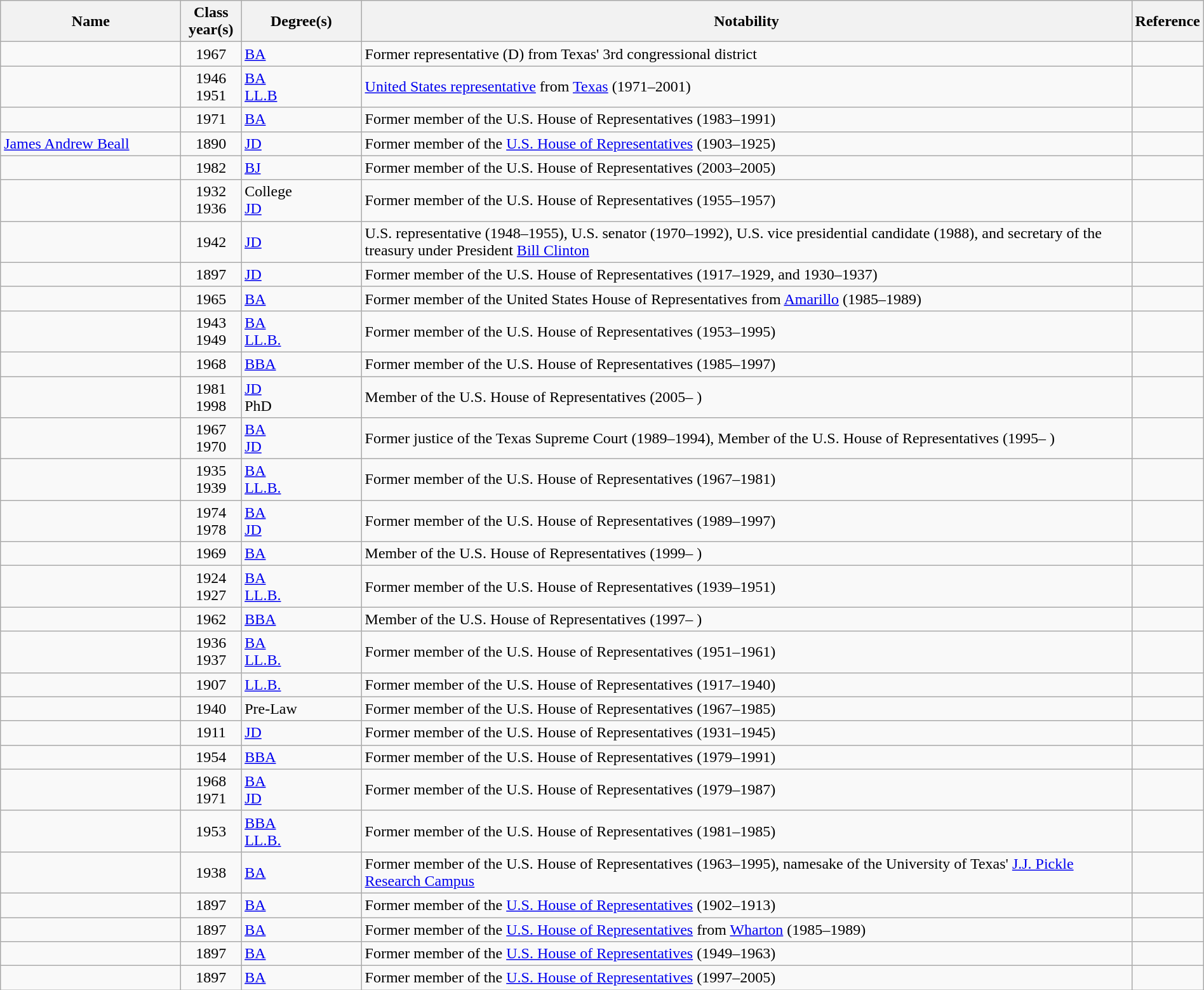<table class="wikitable sortable" style="width:100%">
<tr>
<th style="width:15%;">Name</th>
<th style="width:5%;">Class year(s)</th>
<th style="width:10%;">Degree(s)</th>
<th style="width:*;" class="unsortable">Notability</th>
<th style="width:5%;" class="unsortable">Reference</th>
</tr>
<tr>
<td></td>
<td style="text-align:center;">1967</td>
<td><a href='#'>BA</a></td>
<td>Former representative (D) from Texas' 3rd congressional district</td>
<td style="text-align:center;"></td>
</tr>
<tr>
<td></td>
<td style="text-align:center;">1946<br>1951</td>
<td><a href='#'>BA</a><br><a href='#'>LL.B</a></td>
<td><a href='#'>United States representative</a> from <a href='#'>Texas</a> (1971–2001)</td>
<td style="text-align:center;"></td>
</tr>
<tr>
<td></td>
<td style="text-align:center;">1971</td>
<td><a href='#'>BA</a></td>
<td>Former member of the U.S. House of Representatives (1983–1991)</td>
<td style="text-align:center;"></td>
</tr>
<tr>
<td><a href='#'>James Andrew Beall</a></td>
<td style="text-align:center;">1890</td>
<td><a href='#'>JD</a></td>
<td>Former member of the <a href='#'>U.S. House of Representatives</a> (1903–1925)</td>
<td style="text-align:center;"></td>
</tr>
<tr>
<td></td>
<td style="text-align:center;">1982</td>
<td><a href='#'>BJ</a></td>
<td>Former member of the U.S. House of Representatives (2003–2005)</td>
<td style="text-align:center;"></td>
</tr>
<tr>
<td></td>
<td style="text-align:center;">1932<br>1936</td>
<td>College<br><a href='#'>JD</a></td>
<td>Former member of the U.S. House of Representatives (1955–1957)</td>
<td style="text-align:center;"></td>
</tr>
<tr>
<td></td>
<td style="text-align:center;">1942</td>
<td><a href='#'>JD</a></td>
<td>U.S. representative (1948–1955), U.S. senator (1970–1992), U.S. vice presidential candidate (1988), and secretary of the treasury under President <a href='#'>Bill Clinton</a></td>
<td style="text-align:center;"></td>
</tr>
<tr>
<td></td>
<td style="text-align:center;">1897</td>
<td><a href='#'>JD</a></td>
<td>Former member of the U.S. House of Representatives (1917–1929, and 1930–1937)</td>
<td style="text-align:center;"></td>
</tr>
<tr>
<td></td>
<td style="text-align:center;">1965</td>
<td><a href='#'>BA</a></td>
<td>Former member of the United States House of Representatives from <a href='#'>Amarillo</a> (1985–1989)</td>
<td style="text-align:center;"></td>
</tr>
<tr>
<td></td>
<td style="text-align:center;">1943<br>1949</td>
<td><a href='#'>BA</a><br><a href='#'>LL.B.</a></td>
<td>Former member of the U.S. House of Representatives (1953–1995)</td>
<td style="text-align:center;"></td>
</tr>
<tr>
<td></td>
<td style="text-align:center;">1968</td>
<td><a href='#'>BBA</a></td>
<td>Former member of the U.S. House of Representatives (1985–1997)</td>
<td style="text-align:center;"></td>
</tr>
<tr>
<td></td>
<td style="text-align:center;">1981<br>1998</td>
<td><a href='#'>JD</a><br>PhD</td>
<td>Member of the U.S. House of Representatives (2005– )</td>
<td style="text-align:center;"></td>
</tr>
<tr>
<td></td>
<td style="text-align:center;">1967<br>1970</td>
<td><a href='#'>BA</a><br><a href='#'>JD</a></td>
<td>Former justice of the Texas Supreme Court (1989–1994), Member of the U.S. House of Representatives (1995– )</td>
<td style="text-align:center;"></td>
</tr>
<tr>
<td></td>
<td style="text-align:center;">1935<br>1939</td>
<td><a href='#'>BA</a><br><a href='#'>LL.B.</a></td>
<td>Former member of the U.S. House of Representatives (1967–1981)</td>
<td style="text-align:center;"></td>
</tr>
<tr>
<td></td>
<td style="text-align:center;">1974<br>1978</td>
<td><a href='#'>BA</a><br><a href='#'>JD</a></td>
<td>Former member of the U.S. House of Representatives (1989–1997)</td>
<td style="text-align:center;"></td>
</tr>
<tr>
<td></td>
<td style="text-align:center;">1969</td>
<td><a href='#'>BA</a></td>
<td>Member of the U.S. House of Representatives (1999– )</td>
<td style="text-align:center;"></td>
</tr>
<tr>
<td></td>
<td style="text-align:center;">1924<br>1927</td>
<td><a href='#'>BA</a><br><a href='#'>LL.B.</a></td>
<td>Former member of the U.S. House of Representatives (1939–1951)</td>
<td style="text-align:center;"></td>
</tr>
<tr>
<td></td>
<td style="text-align:center;">1962</td>
<td><a href='#'>BBA</a></td>
<td>Member of the U.S. House of Representatives (1997– )</td>
<td style="text-align:center;"></td>
</tr>
<tr>
<td></td>
<td style="text-align:center;">1936<br>1937</td>
<td><a href='#'>BA</a><br><a href='#'>LL.B.</a></td>
<td>Former member of the U.S. House of Representatives (1951–1961)</td>
<td style="text-align:center;"></td>
</tr>
<tr>
<td></td>
<td style="text-align:center;">1907</td>
<td><a href='#'>LL.B.</a></td>
<td>Former member of the U.S. House of Representatives (1917–1940)</td>
<td style="text-align:center;"></td>
</tr>
<tr>
<td></td>
<td style="text-align:center;">1940</td>
<td>Pre-Law</td>
<td>Former member of the U.S. House of Representatives (1967–1985)</td>
<td style="text-align:center;"></td>
</tr>
<tr>
<td></td>
<td style="text-align:center;">1911</td>
<td><a href='#'>JD</a></td>
<td>Former member of the U.S. House of Representatives (1931–1945)</td>
<td style="text-align:center;"></td>
</tr>
<tr>
<td></td>
<td style="text-align:center;">1954</td>
<td><a href='#'>BBA</a></td>
<td>Former member of the U.S. House of Representatives (1979–1991)</td>
<td style="text-align:center;"></td>
</tr>
<tr>
<td></td>
<td style="text-align:center;">1968<br>1971</td>
<td><a href='#'>BA</a><br><a href='#'>JD</a></td>
<td>Former member of the U.S. House of Representatives (1979–1987)</td>
<td style="text-align:center;"></td>
</tr>
<tr>
<td></td>
<td style="text-align:center;">1953</td>
<td><a href='#'>BBA</a><br><a href='#'>LL.B.</a></td>
<td>Former member of the U.S. House of Representatives (1981–1985)</td>
<td style="text-align:center;"></td>
</tr>
<tr>
<td></td>
<td style="text-align:center;">1938</td>
<td><a href='#'>BA</a></td>
<td>Former member of the U.S. House of Representatives (1963–1995), namesake of the University of Texas' <a href='#'>J.J. Pickle Research Campus</a></td>
<td style="text-align:center;"></td>
</tr>
<tr>
<td></td>
<td style="text-align:center;">1897</td>
<td><a href='#'>BA</a></td>
<td>Former member of the <a href='#'>U.S. House of Representatives</a> (1902–1913)</td>
<td style="text-align:center;"></td>
</tr>
<tr>
<td></td>
<td style="text-align:center;">1897</td>
<td><a href='#'>BA</a></td>
<td>Former member of the <a href='#'>U.S. House of Representatives</a> from <a href='#'>Wharton</a> (1985–1989)</td>
<td style="text-align:center;"></td>
</tr>
<tr>
<td></td>
<td style="text-align:center;">1897</td>
<td><a href='#'>BA</a></td>
<td>Former member of the <a href='#'>U.S. House of Representatives</a> (1949–1963)</td>
<td style="text-align:center;"></td>
</tr>
<tr>
<td></td>
<td style="text-align:center;">1897</td>
<td><a href='#'>BA</a></td>
<td>Former member of the <a href='#'>U.S. House of Representatives</a> (1997–2005)</td>
<td style="text-align:center;"></td>
</tr>
</table>
